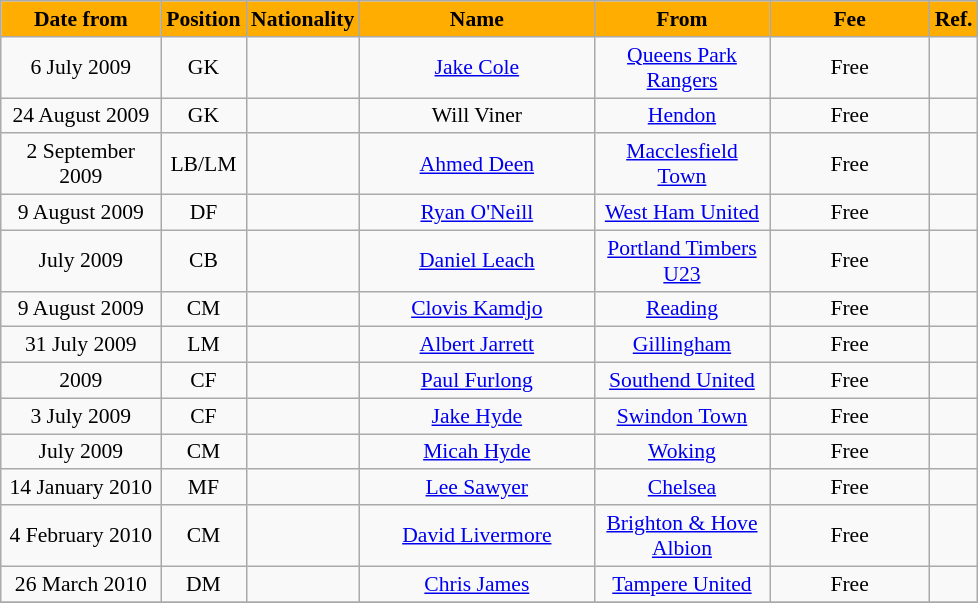<table class="wikitable"  style="text-align:center; font-size:90%; ">
<tr>
<th style="background:#FFAD00; color:black; width:100px;">Date from</th>
<th style="background:#FFAD00; color:black; width:50px;">Position</th>
<th style="background:#FFAD00; color:black; width:50px;">Nationality</th>
<th style="background:#FFAD00; color:black; width:150px;">Name</th>
<th style="background:#FFAD00; color:black; width:110px;">From</th>
<th style="background:#FFAD00; color:black; width:100px;">Fee</th>
<th style="background:#FFAD00; color:black; width:25px;">Ref.</th>
</tr>
<tr>
<td>6 July 2009</td>
<td>GK</td>
<td></td>
<td><a href='#'>Jake Cole</a></td>
<td><a href='#'>Queens Park Rangers</a></td>
<td>Free</td>
<td></td>
</tr>
<tr>
<td>24 August 2009</td>
<td>GK</td>
<td></td>
<td>Will Viner</td>
<td><a href='#'>Hendon</a></td>
<td>Free</td>
<td></td>
</tr>
<tr>
<td>2 September 2009</td>
<td>LB/LM</td>
<td></td>
<td><a href='#'>Ahmed Deen</a></td>
<td><a href='#'>Macclesfield Town</a></td>
<td>Free</td>
<td></td>
</tr>
<tr>
<td>9 August 2009</td>
<td>DF</td>
<td></td>
<td><a href='#'>Ryan O'Neill</a></td>
<td><a href='#'>West Ham United</a></td>
<td>Free</td>
<td></td>
</tr>
<tr>
<td>July 2009</td>
<td>CB</td>
<td></td>
<td><a href='#'>Daniel Leach</a></td>
<td><a href='#'>Portland Timbers U23</a></td>
<td>Free</td>
<td></td>
</tr>
<tr>
<td>9 August 2009</td>
<td>CM</td>
<td></td>
<td><a href='#'>Clovis Kamdjo</a></td>
<td><a href='#'>Reading</a></td>
<td>Free</td>
<td></td>
</tr>
<tr>
<td>31 July 2009</td>
<td>LM</td>
<td></td>
<td><a href='#'>Albert Jarrett</a></td>
<td><a href='#'>Gillingham</a></td>
<td>Free</td>
<td></td>
</tr>
<tr>
<td>2009</td>
<td>CF</td>
<td></td>
<td><a href='#'>Paul Furlong</a></td>
<td><a href='#'>Southend United</a></td>
<td>Free</td>
<td></td>
</tr>
<tr>
<td>3 July 2009</td>
<td>CF</td>
<td></td>
<td><a href='#'>Jake Hyde</a></td>
<td><a href='#'>Swindon Town</a></td>
<td>Free</td>
<td></td>
</tr>
<tr>
<td>July 2009</td>
<td>CM</td>
<td></td>
<td><a href='#'>Micah Hyde</a></td>
<td><a href='#'>Woking</a></td>
<td>Free</td>
<td></td>
</tr>
<tr>
<td>14 January 2010</td>
<td>MF</td>
<td></td>
<td><a href='#'>Lee Sawyer</a></td>
<td><a href='#'>Chelsea</a></td>
<td>Free</td>
<td></td>
</tr>
<tr>
<td>4 February 2010</td>
<td>CM</td>
<td></td>
<td><a href='#'>David Livermore</a></td>
<td><a href='#'>Brighton & Hove Albion</a></td>
<td>Free</td>
<td></td>
</tr>
<tr>
<td>26 March 2010</td>
<td>DM</td>
<td></td>
<td><a href='#'>Chris James</a></td>
<td><a href='#'>Tampere United</a></td>
<td>Free</td>
<td></td>
</tr>
<tr>
</tr>
</table>
